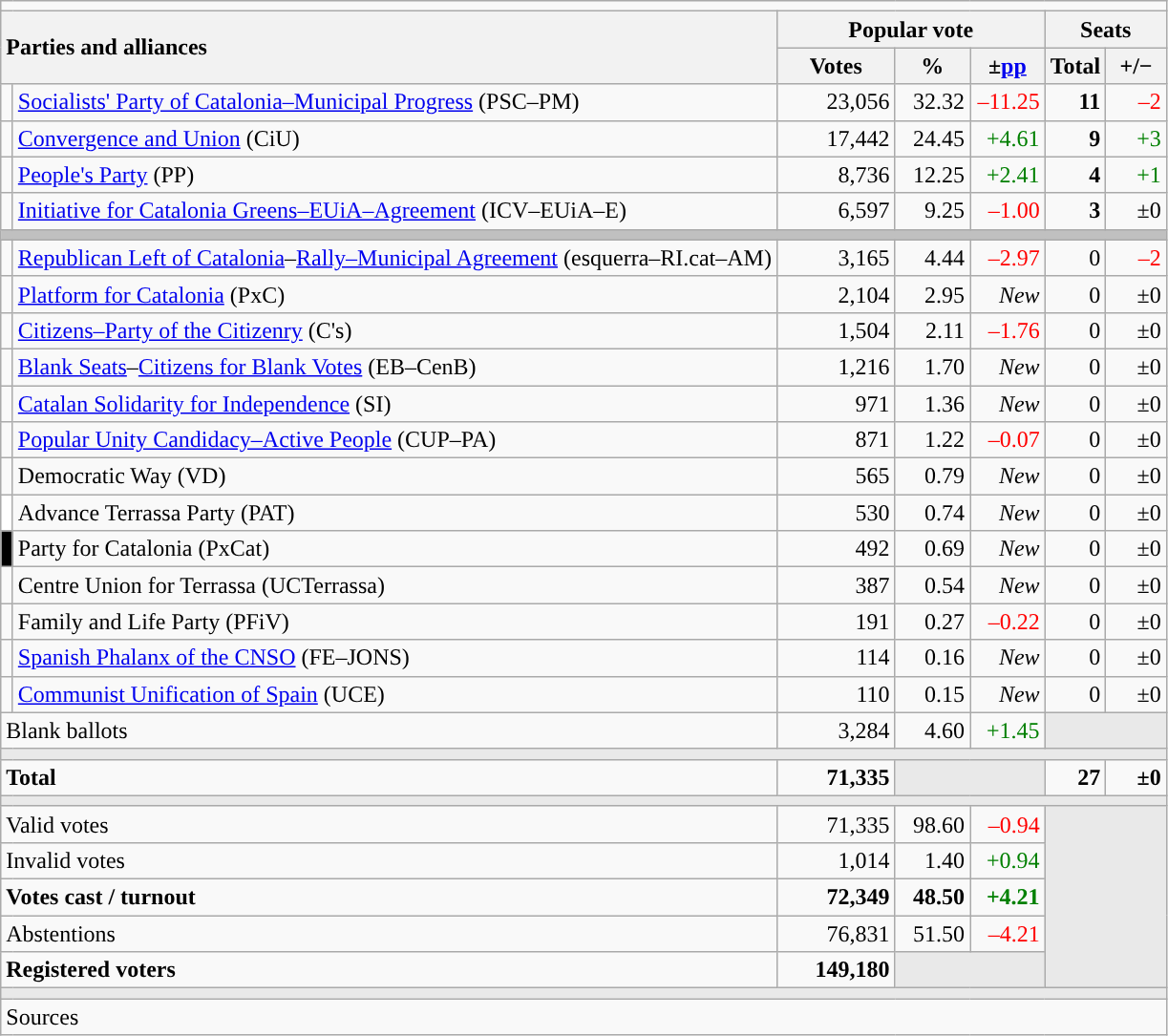<table class="wikitable" style="text-align:right;">
<tr>
<td colspan="7"></td>
</tr>
<tr>
<th style="text-align:left;" rowspan="2" colspan="2" width="525">Parties and alliances</th>
<th colspan="3">Popular vote</th>
<th colspan="2">Seats</th>
</tr>
<tr>
<th width="75">Votes</th>
<th width="45">%</th>
<th width="45">±<a href='#'>pp</a></th>
<th width="35">Total</th>
<th width="35">+/−</th>
</tr>
<tr>
<td width="1" style="color:inherit;background:"></td>
<td align="left"><a href='#'>Socialists' Party of Catalonia–Municipal Progress</a> (PSC–PM)</td>
<td>23,056</td>
<td>32.32</td>
<td style="color:red;">–11.25</td>
<td><strong>11</strong></td>
<td style="color:red;">–2</td>
</tr>
<tr>
<td style="color:inherit;background:"></td>
<td align="left"><a href='#'>Convergence and Union</a> (CiU)</td>
<td>17,442</td>
<td>24.45</td>
<td style="color:green;">+4.61</td>
<td><strong>9</strong></td>
<td style="color:green;">+3</td>
</tr>
<tr>
<td style="color:inherit;background:"></td>
<td align="left"><a href='#'>People's Party</a> (PP)</td>
<td>8,736</td>
<td>12.25</td>
<td style="color:green;">+2.41</td>
<td><strong>4</strong></td>
<td style="color:green;">+1</td>
</tr>
<tr>
<td style="color:inherit;background:"></td>
<td align="left"><a href='#'>Initiative for Catalonia Greens–EUiA–Agreement</a> (ICV–EUiA–E)</td>
<td>6,597</td>
<td>9.25</td>
<td style="color:red;">–1.00</td>
<td><strong>3</strong></td>
<td>±0</td>
</tr>
<tr>
<td colspan="7" style="color:inherit;background:#C0C0C0"></td>
</tr>
<tr>
<td style="color:inherit;background:"></td>
<td align="left"><a href='#'>Republican Left of Catalonia</a>–<a href='#'>Rally–Municipal Agreement</a> (esquerra–RI.cat–AM)</td>
<td>3,165</td>
<td>4.44</td>
<td style="color:red;">–2.97</td>
<td>0</td>
<td style="color:red;">–2</td>
</tr>
<tr>
<td style="color:inherit;background:"></td>
<td align="left"><a href='#'>Platform for Catalonia</a> (PxC)</td>
<td>2,104</td>
<td>2.95</td>
<td><em>New</em></td>
<td>0</td>
<td>±0</td>
</tr>
<tr>
<td style="color:inherit;background:"></td>
<td align="left"><a href='#'>Citizens–Party of the Citizenry</a> (C's)</td>
<td>1,504</td>
<td>2.11</td>
<td style="color:red;">–1.76</td>
<td>0</td>
<td>±0</td>
</tr>
<tr>
<td style="color:inherit;background:"></td>
<td align="left"><a href='#'>Blank Seats</a>–<a href='#'>Citizens for Blank Votes</a> (EB–CenB)</td>
<td>1,216</td>
<td>1.70</td>
<td><em>New</em></td>
<td>0</td>
<td>±0</td>
</tr>
<tr>
<td style="color:inherit;background:"></td>
<td align="left"><a href='#'>Catalan Solidarity for Independence</a> (SI)</td>
<td>971</td>
<td>1.36</td>
<td><em>New</em></td>
<td>0</td>
<td>±0</td>
</tr>
<tr>
<td style="color:inherit;background:"></td>
<td align="left"><a href='#'>Popular Unity Candidacy–Active People</a> (CUP–PA)</td>
<td>871</td>
<td>1.22</td>
<td style="color:red;">–0.07</td>
<td>0</td>
<td>±0</td>
</tr>
<tr>
<td style="color:inherit;background:"></td>
<td align="left">Democratic Way (VD)</td>
<td>565</td>
<td>0.79</td>
<td><em>New</em></td>
<td>0</td>
<td>±0</td>
</tr>
<tr>
<td bgcolor="white"></td>
<td align="left">Advance Terrassa Party (PAT)</td>
<td>530</td>
<td>0.74</td>
<td><em>New</em></td>
<td>0</td>
<td>±0</td>
</tr>
<tr>
<td bgcolor="black"></td>
<td align="left">Party for Catalonia (PxCat)</td>
<td>492</td>
<td>0.69</td>
<td><em>New</em></td>
<td>0</td>
<td>±0</td>
</tr>
<tr>
<td style="color:inherit;background:"></td>
<td align="left">Centre Union for Terrassa (UCTerrassa)</td>
<td>387</td>
<td>0.54</td>
<td><em>New</em></td>
<td>0</td>
<td>±0</td>
</tr>
<tr>
<td style="color:inherit;background:"></td>
<td align="left">Family and Life Party (PFiV)</td>
<td>191</td>
<td>0.27</td>
<td style="color:red;">–0.22</td>
<td>0</td>
<td>±0</td>
</tr>
<tr>
<td style="color:inherit;background:"></td>
<td align="left"><a href='#'>Spanish Phalanx of the CNSO</a> (FE–JONS)</td>
<td>114</td>
<td>0.16</td>
<td><em>New</em></td>
<td>0</td>
<td>±0</td>
</tr>
<tr>
<td style="color:inherit;background:"></td>
<td align="left"><a href='#'>Communist Unification of Spain</a> (UCE)</td>
<td>110</td>
<td>0.15</td>
<td><em>New</em></td>
<td>0</td>
<td>±0</td>
</tr>
<tr>
<td align="left" colspan="2">Blank ballots</td>
<td>3,284</td>
<td>4.60</td>
<td style="color:green;">+1.45</td>
<td style="color:inherit;background:#E9E9E9" colspan="2"></td>
</tr>
<tr>
<td colspan="7" style="color:inherit;background:#E9E9E9"></td>
</tr>
<tr style="font-weight:bold;">
<td align="left" colspan="2">Total</td>
<td>71,335</td>
<td bgcolor="#E9E9E9" colspan="2"></td>
<td>27</td>
<td>±0</td>
</tr>
<tr>
<td colspan="7" style="color:inherit;background:#E9E9E9"></td>
</tr>
<tr>
<td align="left" colspan="2">Valid votes</td>
<td>71,335</td>
<td>98.60</td>
<td style="color:red;">–0.94</td>
<td bgcolor="#E9E9E9" colspan="2" rowspan="5"></td>
</tr>
<tr>
<td align="left" colspan="2">Invalid votes</td>
<td>1,014</td>
<td>1.40</td>
<td style="color:green;">+0.94</td>
</tr>
<tr style="font-weight:bold;">
<td align="left" colspan="2">Votes cast / turnout</td>
<td>72,349</td>
<td>48.50</td>
<td style="color:green;">+4.21</td>
</tr>
<tr>
<td align="left" colspan="2">Abstentions</td>
<td>76,831</td>
<td>51.50</td>
<td style="color:red;">–4.21</td>
</tr>
<tr style="font-weight:bold;">
<td align="left" colspan="2">Registered voters</td>
<td>149,180</td>
<td bgcolor="#E9E9E9" colspan="2"></td>
</tr>
<tr>
<td colspan="7" style="color:inherit;background:#E9E9E9"></td>
</tr>
<tr>
<td align="left" colspan="7">Sources</td>
</tr>
</table>
